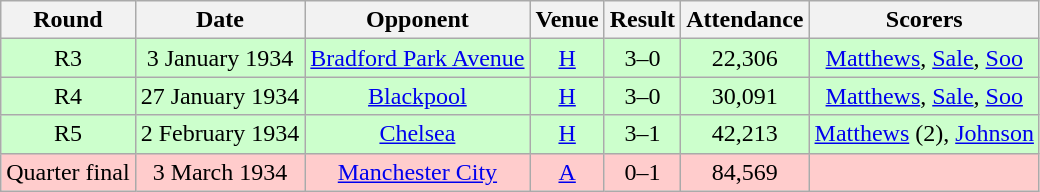<table class="wikitable" style="font-size:100%; text-align:center">
<tr>
<th>Round</th>
<th>Date</th>
<th>Opponent</th>
<th>Venue</th>
<th>Result</th>
<th>Attendance</th>
<th>Scorers</th>
</tr>
<tr style="background-color: #CCFFCC;">
<td>R3</td>
<td>3 January 1934</td>
<td><a href='#'>Bradford Park Avenue</a></td>
<td><a href='#'>H</a></td>
<td>3–0</td>
<td>22,306</td>
<td><a href='#'>Matthews</a>, <a href='#'>Sale</a>, <a href='#'>Soo</a></td>
</tr>
<tr style="background-color: #CCFFCC;">
<td>R4</td>
<td>27 January 1934</td>
<td><a href='#'>Blackpool</a></td>
<td><a href='#'>H</a></td>
<td>3–0</td>
<td>30,091</td>
<td><a href='#'>Matthews</a>, <a href='#'>Sale</a>, <a href='#'>Soo</a></td>
</tr>
<tr style="background-color: #CCFFCC;">
<td>R5</td>
<td>2 February 1934</td>
<td><a href='#'>Chelsea</a></td>
<td><a href='#'>H</a></td>
<td>3–1</td>
<td>42,213</td>
<td><a href='#'>Matthews</a> (2), <a href='#'>Johnson</a></td>
</tr>
<tr style="background-color: #FFCCCC;">
<td>Quarter final</td>
<td>3 March 1934</td>
<td><a href='#'>Manchester City</a></td>
<td><a href='#'>A</a></td>
<td>0–1</td>
<td>84,569</td>
<td></td>
</tr>
</table>
